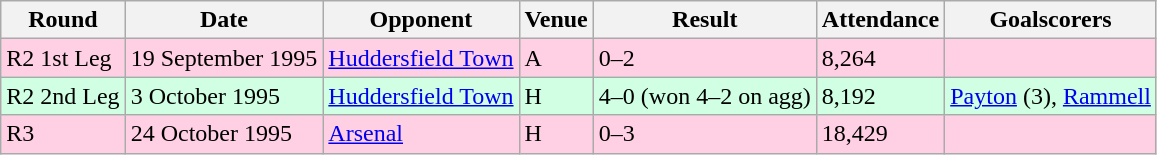<table class="wikitable">
<tr>
<th>Round</th>
<th>Date</th>
<th>Opponent</th>
<th>Venue</th>
<th>Result</th>
<th>Attendance</th>
<th>Goalscorers</th>
</tr>
<tr style="background-color: #ffd0e3;">
<td>R2 1st Leg</td>
<td>19 September 1995</td>
<td><a href='#'>Huddersfield Town</a></td>
<td>A</td>
<td>0–2</td>
<td>8,264</td>
<td></td>
</tr>
<tr style="background-color: #d0ffe3;">
<td>R2 2nd Leg</td>
<td>3 October 1995</td>
<td><a href='#'>Huddersfield Town</a></td>
<td>H</td>
<td>4–0 (won 4–2 on agg)</td>
<td>8,192</td>
<td><a href='#'>Payton</a> (3), <a href='#'>Rammell</a></td>
</tr>
<tr style="background-color: #ffd0e3;">
<td>R3</td>
<td>24 October 1995</td>
<td><a href='#'>Arsenal</a></td>
<td>H</td>
<td>0–3</td>
<td>18,429</td>
<td></td>
</tr>
</table>
